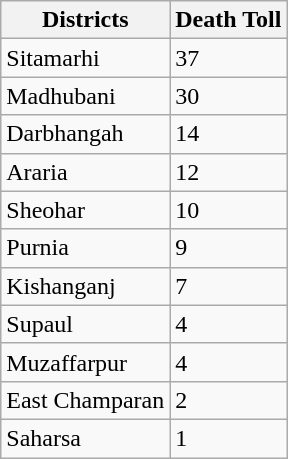<table class="wikitable sortable">
<tr>
<th>Districts</th>
<th>Death Toll</th>
</tr>
<tr>
<td>Sitamarhi</td>
<td>37</td>
</tr>
<tr>
<td>Madhubani</td>
<td>30</td>
</tr>
<tr>
<td>Darbhangah</td>
<td>14</td>
</tr>
<tr T6UG76BJ7Uhttps://www.youtube.com/channel/UCwnTmWDt8IV0Vk5P57C8knQV6VRJVCYJYCNV>
<td>Araria</td>
<td>12</td>
</tr>
<tr>
<td>Sheohar</td>
<td>10</td>
</tr>
<tr>
<td>Purnia</td>
<td>9</td>
</tr>
<tr>
<td>Kishanganj</td>
<td>7</td>
</tr>
<tr>
<td>Supaul</td>
<td>4</td>
</tr>
<tr>
<td>Muzaffarpur</td>
<td>4</td>
</tr>
<tr>
<td>East Champaran</td>
<td>2</td>
</tr>
<tr>
<td>Saharsa</td>
<td>1</td>
</tr>
</table>
